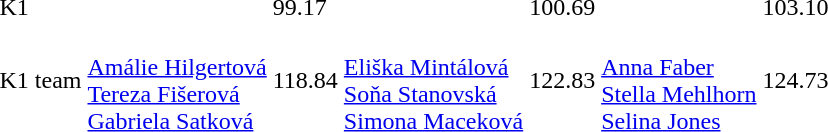<table>
<tr>
<td>K1</td>
<td></td>
<td>99.17</td>
<td></td>
<td>100.69</td>
<td></td>
<td>103.10</td>
</tr>
<tr>
<td>K1 team</td>
<td><br><a href='#'>Amálie Hilgertová</a><br><a href='#'>Tereza Fišerová</a><br><a href='#'>Gabriela Satková</a></td>
<td>118.84</td>
<td><br><a href='#'>Eliška Mintálová</a><br><a href='#'>Soňa Stanovská</a><br><a href='#'>Simona Maceková</a></td>
<td>122.83</td>
<td><br><a href='#'>Anna Faber</a><br><a href='#'>Stella Mehlhorn</a><br><a href='#'>Selina Jones</a></td>
<td>124.73</td>
</tr>
</table>
